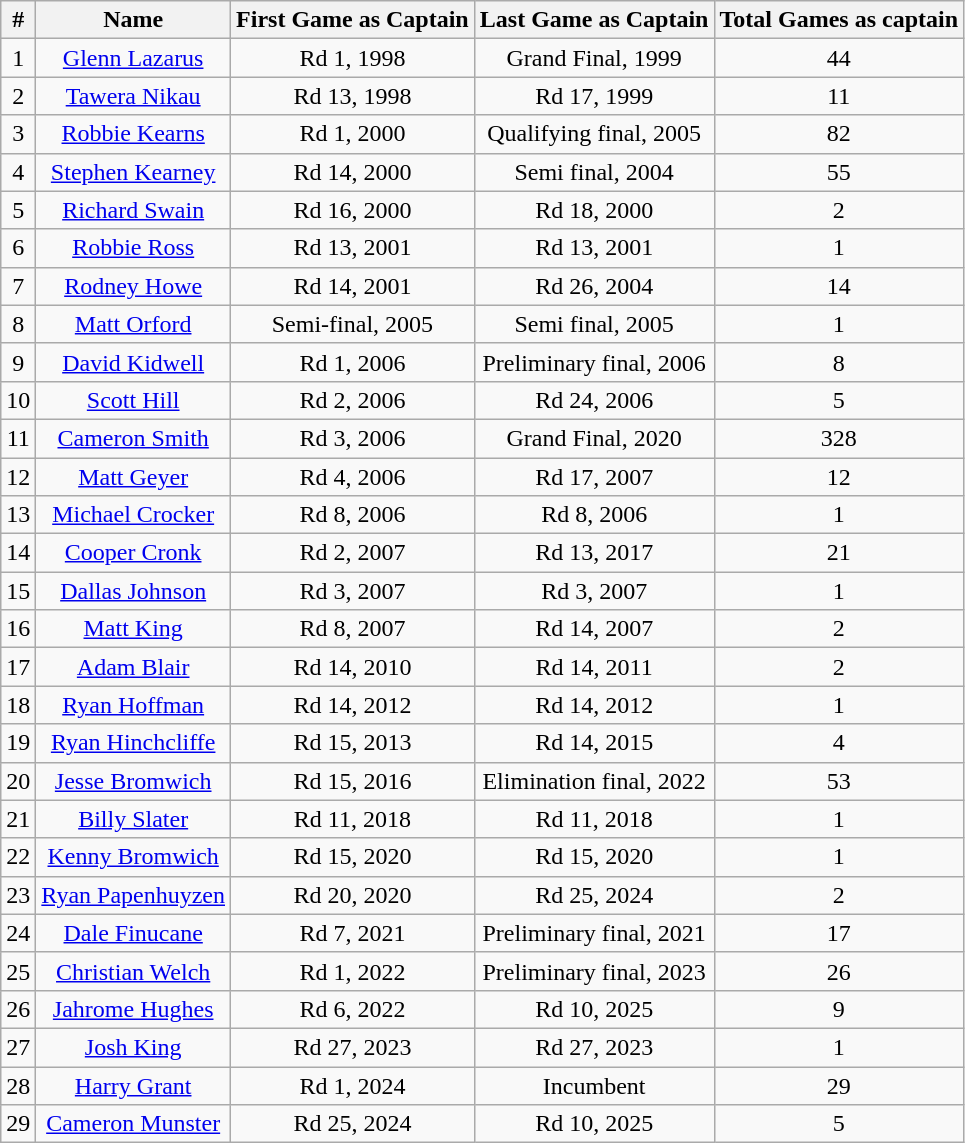<table class="wikitable sortable" style="text-align: center;">
<tr>
<th>#</th>
<th>Name</th>
<th>First Game as Captain</th>
<th>Last Game as Captain</th>
<th>Total Games as captain</th>
</tr>
<tr>
<td>1</td>
<td><a href='#'>Glenn Lazarus</a></td>
<td>Rd 1, 1998</td>
<td>Grand Final, 1999</td>
<td>44</td>
</tr>
<tr>
<td>2</td>
<td><a href='#'>Tawera Nikau</a></td>
<td>Rd 13, 1998</td>
<td>Rd 17, 1999</td>
<td>11</td>
</tr>
<tr>
<td>3</td>
<td><a href='#'>Robbie Kearns</a></td>
<td>Rd 1, 2000</td>
<td>Qualifying final, 2005</td>
<td>82</td>
</tr>
<tr>
<td>4</td>
<td><a href='#'>Stephen Kearney</a></td>
<td>Rd 14, 2000</td>
<td>Semi final, 2004</td>
<td>55</td>
</tr>
<tr>
<td>5</td>
<td><a href='#'>Richard Swain</a></td>
<td>Rd 16, 2000</td>
<td>Rd 18, 2000</td>
<td>2</td>
</tr>
<tr>
<td>6</td>
<td><a href='#'>Robbie Ross</a></td>
<td>Rd 13, 2001</td>
<td>Rd 13, 2001</td>
<td>1</td>
</tr>
<tr>
<td>7</td>
<td><a href='#'>Rodney Howe</a></td>
<td>Rd 14, 2001</td>
<td>Rd 26, 2004</td>
<td>14</td>
</tr>
<tr>
<td>8</td>
<td><a href='#'>Matt Orford</a></td>
<td>Semi-final, 2005</td>
<td>Semi final, 2005</td>
<td>1</td>
</tr>
<tr>
<td>9</td>
<td><a href='#'>David Kidwell</a></td>
<td>Rd 1, 2006</td>
<td>Preliminary final, 2006</td>
<td>8</td>
</tr>
<tr>
<td>10</td>
<td><a href='#'>Scott Hill</a></td>
<td>Rd 2, 2006</td>
<td>Rd 24, 2006</td>
<td>5</td>
</tr>
<tr>
<td>11</td>
<td><a href='#'>Cameron Smith</a></td>
<td>Rd 3, 2006</td>
<td>Grand Final, 2020</td>
<td>328</td>
</tr>
<tr>
<td>12</td>
<td><a href='#'>Matt Geyer</a></td>
<td>Rd 4, 2006</td>
<td>Rd 17, 2007</td>
<td>12</td>
</tr>
<tr>
<td>13</td>
<td><a href='#'>Michael Crocker</a></td>
<td>Rd 8, 2006</td>
<td>Rd 8, 2006</td>
<td>1</td>
</tr>
<tr>
<td>14</td>
<td><a href='#'>Cooper Cronk</a></td>
<td>Rd 2, 2007</td>
<td>Rd 13, 2017</td>
<td>21</td>
</tr>
<tr>
<td>15</td>
<td><a href='#'>Dallas Johnson</a></td>
<td>Rd 3, 2007</td>
<td>Rd 3, 2007</td>
<td>1</td>
</tr>
<tr>
<td>16</td>
<td><a href='#'>Matt King</a></td>
<td>Rd 8, 2007</td>
<td>Rd 14, 2007</td>
<td>2</td>
</tr>
<tr>
<td>17</td>
<td><a href='#'>Adam Blair</a></td>
<td>Rd 14, 2010</td>
<td>Rd 14, 2011</td>
<td>2</td>
</tr>
<tr>
<td>18</td>
<td><a href='#'>Ryan Hoffman</a></td>
<td>Rd 14, 2012</td>
<td>Rd 14, 2012</td>
<td>1</td>
</tr>
<tr>
<td>19</td>
<td><a href='#'>Ryan Hinchcliffe</a></td>
<td>Rd 15, 2013</td>
<td>Rd 14, 2015</td>
<td>4</td>
</tr>
<tr>
<td>20</td>
<td><a href='#'>Jesse Bromwich</a></td>
<td>Rd 15, 2016</td>
<td>Elimination final, 2022</td>
<td>53</td>
</tr>
<tr>
<td>21</td>
<td><a href='#'>Billy Slater</a></td>
<td>Rd 11, 2018</td>
<td>Rd 11, 2018</td>
<td>1</td>
</tr>
<tr>
<td>22</td>
<td><a href='#'>Kenny Bromwich</a></td>
<td>Rd 15, 2020</td>
<td>Rd 15, 2020</td>
<td>1</td>
</tr>
<tr>
<td>23</td>
<td><a href='#'>Ryan Papenhuyzen</a></td>
<td>Rd 20, 2020</td>
<td>Rd 25, 2024</td>
<td>2</td>
</tr>
<tr>
<td>24</td>
<td><a href='#'>Dale Finucane</a></td>
<td>Rd 7, 2021</td>
<td>Preliminary final, 2021</td>
<td>17</td>
</tr>
<tr>
<td>25</td>
<td><a href='#'>Christian Welch</a></td>
<td>Rd 1, 2022</td>
<td>Preliminary final, 2023</td>
<td>26</td>
</tr>
<tr>
<td>26</td>
<td><a href='#'>Jahrome Hughes</a></td>
<td>Rd 6, 2022</td>
<td>Rd 10, 2025</td>
<td>9 </td>
</tr>
<tr>
<td>27</td>
<td><a href='#'>Josh King</a></td>
<td>Rd 27, 2023</td>
<td>Rd 27, 2023</td>
<td>1</td>
</tr>
<tr>
<td>28</td>
<td><a href='#'>Harry Grant</a></td>
<td>Rd 1, 2024</td>
<td>Incumbent</td>
<td>29 </td>
</tr>
<tr>
<td>29</td>
<td><a href='#'>Cameron Munster</a></td>
<td>Rd 25, 2024</td>
<td>Rd 10, 2025</td>
<td>5 </td>
</tr>
</table>
